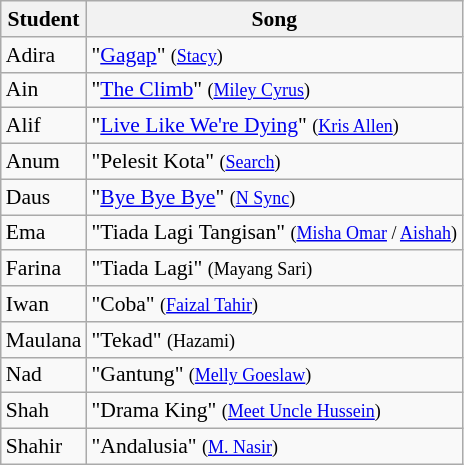<table class="wikitable" style="font-size:90%;">
<tr>
<th>Student</th>
<th>Song</th>
</tr>
<tr>
<td>Adira</td>
<td>"<a href='#'>Gagap</a>" <small>(<a href='#'>Stacy</a>)</small></td>
</tr>
<tr>
<td>Ain</td>
<td>"<a href='#'>The Climb</a>" <small>(<a href='#'>Miley Cyrus</a>)</small></td>
</tr>
<tr>
<td>Alif</td>
<td>"<a href='#'>Live Like We're Dying</a>" <small>(<a href='#'>Kris Allen</a>)</small></td>
</tr>
<tr>
<td>Anum</td>
<td>"Pelesit Kota" <small>(<a href='#'>Search</a>)</small></td>
</tr>
<tr>
<td>Daus</td>
<td>"<a href='#'>Bye Bye Bye</a>" <small>(<a href='#'>N Sync</a>)</small></td>
</tr>
<tr>
<td>Ema</td>
<td>"Tiada Lagi Tangisan" <small> (<a href='#'>Misha Omar</a> / <a href='#'>Aishah</a>)</small></td>
</tr>
<tr>
<td>Farina</td>
<td>"Tiada Lagi" <small>(Mayang Sari)</small></td>
</tr>
<tr>
<td>Iwan</td>
<td>"Coba" <small>(<a href='#'>Faizal Tahir</a>)</small></td>
</tr>
<tr>
<td>Maulana</td>
<td>"Tekad" <small>(Hazami)</small></td>
</tr>
<tr>
<td>Nad</td>
<td>"Gantung" <small>(<a href='#'>Melly Goeslaw</a>)</small></td>
</tr>
<tr>
<td>Shah</td>
<td>"Drama King" <small>(<a href='#'>Meet Uncle Hussein</a>)</small></td>
</tr>
<tr>
<td>Shahir</td>
<td>"Andalusia" <small>(<a href='#'>M. Nasir</a>)</small></td>
</tr>
</table>
